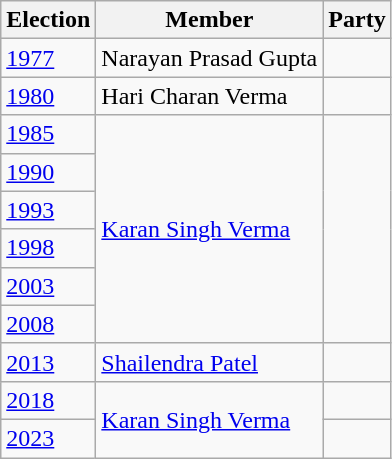<table class="wikitable sortable">
<tr>
<th>Election</th>
<th>Member</th>
<th colspan="2">Party</th>
</tr>
<tr>
<td><a href='#'>1977</a></td>
<td>Narayan Prasad Gupta</td>
<td></td>
</tr>
<tr>
<td><a href='#'>1980</a></td>
<td>Hari Charan Verma</td>
<td></td>
</tr>
<tr>
<td><a href='#'>1985</a></td>
<td rowspan=6><a href='#'>Karan Singh Verma</a></td>
</tr>
<tr>
<td><a href='#'>1990</a></td>
</tr>
<tr>
<td><a href='#'>1993</a></td>
</tr>
<tr>
<td><a href='#'>1998</a></td>
</tr>
<tr>
<td><a href='#'>2003</a></td>
</tr>
<tr>
<td><a href='#'>2008</a></td>
</tr>
<tr>
<td><a href='#'>2013</a></td>
<td><a href='#'>Shailendra Patel</a></td>
<td></td>
</tr>
<tr>
<td><a href='#'>2018</a></td>
<td rowspan="2"><a href='#'>Karan Singh Verma</a></td>
<td></td>
</tr>
<tr>
<td><a href='#'>2023</a></td>
</tr>
</table>
